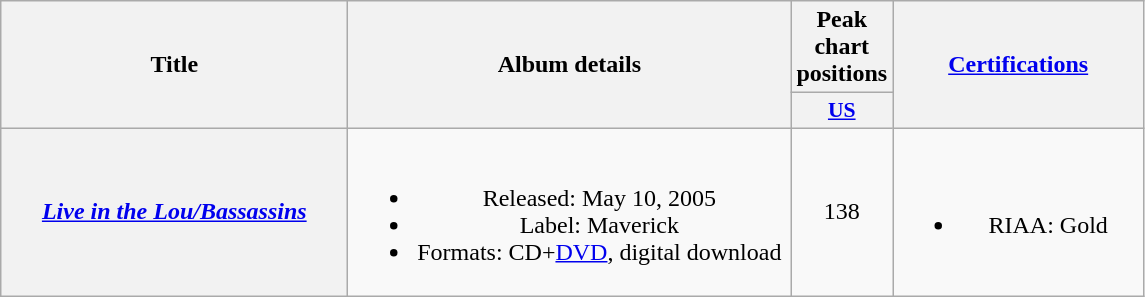<table class="wikitable plainrowheaders" style="text-align:center;">
<tr>
<th scope="col" rowspan="2" style="width: 14em;">Title</th>
<th scope="col" rowspan="2" style="width: 18em;">Album details</th>
<th scope="col" colspan="1">Peak chart positions</th>
<th scope="col" rowspan="2" style="width: 10em;"><a href='#'>Certifications</a></th>
</tr>
<tr>
<th scope="col" style="width: 3em; font-size: 90%;"><a href='#'>US</a><br></th>
</tr>
<tr>
<th scope="row"><em><a href='#'>Live in the Lou/Bassassins</a></em></th>
<td><br><ul><li>Released: May 10, 2005</li><li>Label: Maverick</li><li>Formats: CD+<a href='#'>DVD</a>, digital download</li></ul></td>
<td>138</td>
<td><br><ul><li>RIAA: Gold</li></ul></td>
</tr>
</table>
